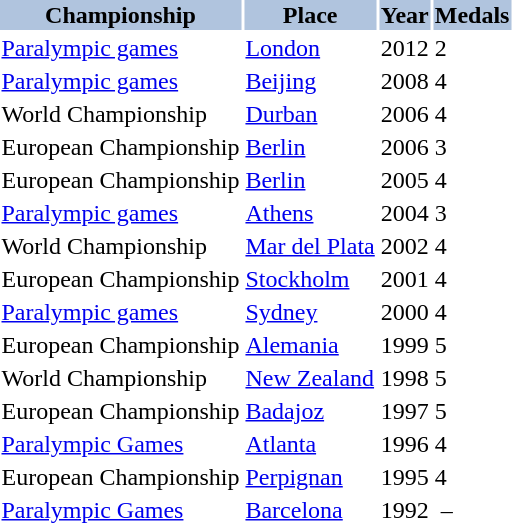<table class= taulapolita>
<tr align="center" bgcolor="lightsteelblue">
<th>Championship</th>
<th>Place</th>
<th>Year</th>
<th>Medals</th>
</tr>
<tr>
<td><a href='#'>Paralympic games</a></td>
<td><a href='#'>London</a></td>
<td>2012</td>
<td>2  </td>
</tr>
<tr>
<td><a href='#'>Paralympic games</a></td>
<td><a href='#'>Beijing</a></td>
<td>2008</td>
<td>4    </td>
</tr>
<tr>
<td>World Championship</td>
<td><a href='#'>Durban</a></td>
<td>2006</td>
<td>4    </td>
</tr>
<tr>
<td>European Championship</td>
<td><a href='#'>Berlin</a></td>
<td>2006</td>
<td>3   </td>
</tr>
<tr>
<td>European Championship</td>
<td><a href='#'>Berlin</a></td>
<td>2005</td>
<td>4    </td>
</tr>
<tr>
<td><a href='#'>Paralympic games</a></td>
<td><a href='#'>Athens</a></td>
<td>2004</td>
<td>3   </td>
</tr>
<tr>
<td>World Championship</td>
<td><a href='#'>Mar del Plata</a></td>
<td>2002</td>
<td>4    </td>
</tr>
<tr>
<td>European Championship</td>
<td><a href='#'>Stockholm</a></td>
<td>2001</td>
<td>4    </td>
</tr>
<tr>
<td><a href='#'>Paralympic games</a></td>
<td><a href='#'>Sydney</a></td>
<td>2000</td>
<td>4    </td>
</tr>
<tr>
<td>European Championship</td>
<td><a href='#'>Alemania</a></td>
<td>1999</td>
<td>5     </td>
</tr>
<tr>
<td>World Championship</td>
<td><a href='#'>New Zealand</a></td>
<td>1998</td>
<td>5     </td>
</tr>
<tr>
<td>European Championship</td>
<td><a href='#'>Badajoz</a></td>
<td>1997</td>
<td>5     </td>
</tr>
<tr>
<td><a href='#'>Paralympic Games</a></td>
<td><a href='#'>Atlanta</a></td>
<td>1996</td>
<td>4    </td>
</tr>
<tr>
<td>European Championship</td>
<td><a href='#'>Perpignan</a></td>
<td>1995</td>
<td>4    </td>
</tr>
<tr>
<td><a href='#'>Paralympic Games</a></td>
<td><a href='#'>Barcelona</a></td>
<td>1992</td>
<td> –</td>
</tr>
<tr>
</tr>
</table>
